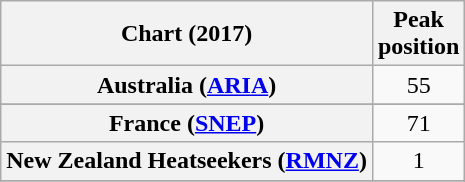<table class="wikitable sortable plainrowheaders" style="text-align:center">
<tr>
<th scope="col">Chart (2017)</th>
<th scope="col">Peak<br> position</th>
</tr>
<tr>
<th scope="row">Australia (<a href='#'>ARIA</a>)</th>
<td>55</td>
</tr>
<tr>
</tr>
<tr>
</tr>
<tr>
<th scope="row">France (<a href='#'>SNEP</a>)</th>
<td>71</td>
</tr>
<tr>
<th scope="row">New Zealand Heatseekers (<a href='#'>RMNZ</a>)</th>
<td>1</td>
</tr>
<tr>
</tr>
<tr>
</tr>
<tr>
</tr>
<tr>
</tr>
</table>
